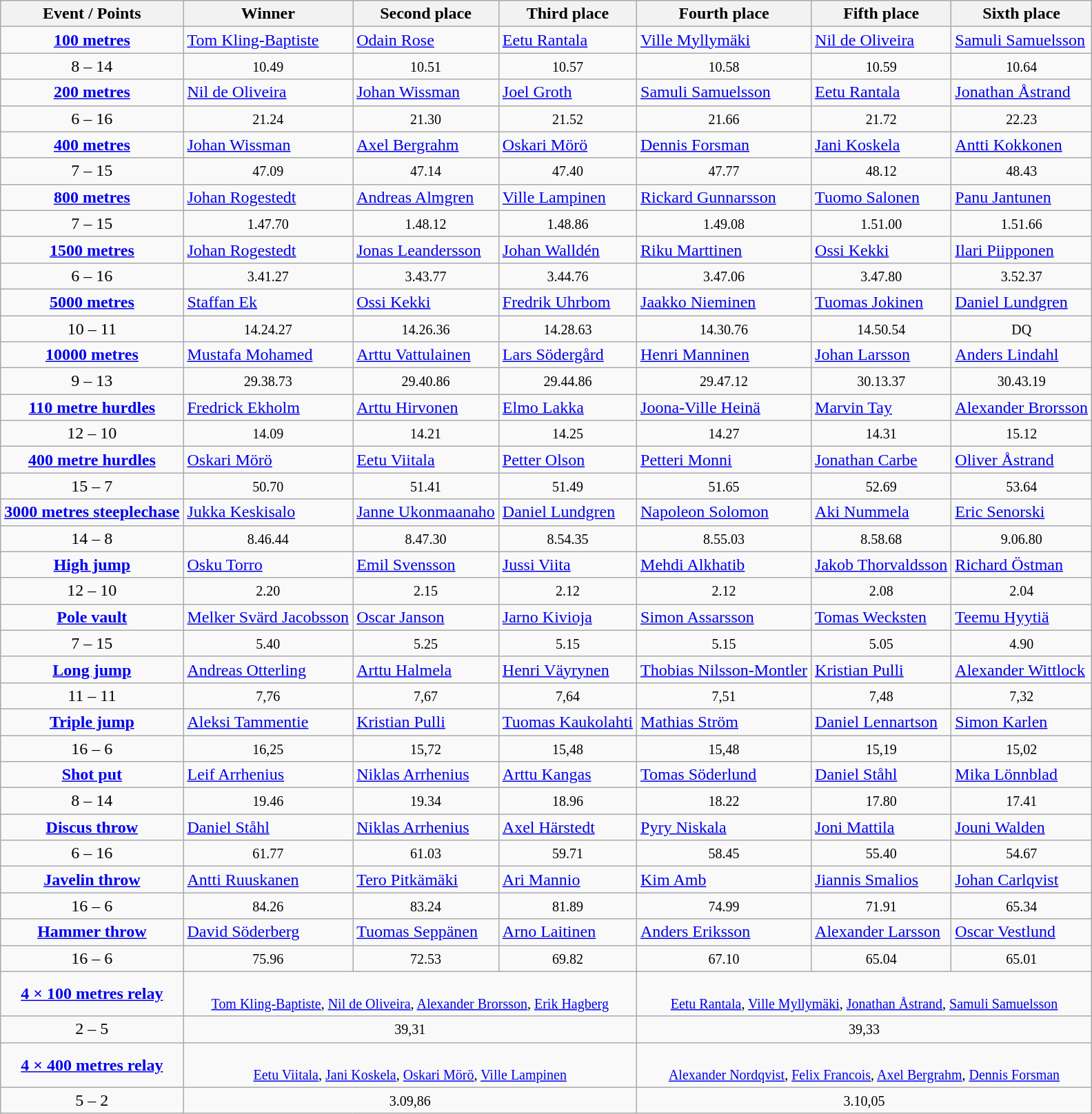<table class="wikitable" style="text-align:center;">
<tr>
<th>Event / Points</th>
<th>Winner</th>
<th>Second place</th>
<th>Third place</th>
<th>Fourth place</th>
<th>Fifth place</th>
<th>Sixth place</th>
</tr>
<tr style="text-align:left;">
<td style="text-align:center;"><strong><a href='#'>100 metres</a></strong></td>
<td> <a href='#'>Tom Kling-Baptiste</a></td>
<td> <a href='#'>Odain Rose</a></td>
<td> <a href='#'>Eetu Rantala</a></td>
<td> <a href='#'>Ville Myllymäki</a></td>
<td> <a href='#'>Nil de Oliveira</a></td>
<td> <a href='#'>Samuli Samuelsson</a></td>
</tr>
<tr>
<td>8 – 14</td>
<td><small>10.49</small></td>
<td><small>10.51</small></td>
<td><small>10.57</small></td>
<td><small>10.58</small></td>
<td><small>10.59</small></td>
<td><small>10.64</small></td>
</tr>
<tr style="text-align:left;">
<td style="text-align:center;"><strong><a href='#'>200 metres</a></strong></td>
<td> <a href='#'>Nil de Oliveira</a></td>
<td> <a href='#'>Johan Wissman</a></td>
<td> <a href='#'>Joel Groth</a></td>
<td> <a href='#'>Samuli Samuelsson</a></td>
<td> <a href='#'>Eetu Rantala</a></td>
<td> <a href='#'>Jonathan Åstrand</a></td>
</tr>
<tr>
<td>6 – 16</td>
<td><small>21.24</small></td>
<td><small>21.30</small></td>
<td><small>21.52</small></td>
<td><small>21.66</small></td>
<td><small>21.72</small></td>
<td><small>22.23</small></td>
</tr>
<tr style="text-align:left;">
<td style="text-align:center;"><strong><a href='#'>400 metres</a></strong></td>
<td> <a href='#'>Johan Wissman</a></td>
<td> <a href='#'>Axel Bergrahm</a></td>
<td> <a href='#'>Oskari Mörö</a></td>
<td> <a href='#'>Dennis Forsman</a></td>
<td> <a href='#'>Jani Koskela</a></td>
<td> <a href='#'>Antti Kokkonen</a></td>
</tr>
<tr>
<td>7 – 15</td>
<td><small>47.09</small></td>
<td><small>47.14</small></td>
<td><small>47.40</small></td>
<td><small>47.77</small></td>
<td><small>48.12</small></td>
<td><small>48.43</small></td>
</tr>
<tr style="text-align:left;">
<td style="text-align:center;"><strong><a href='#'>800 metres</a></strong></td>
<td> <a href='#'>Johan Rogestedt</a></td>
<td> <a href='#'>Andreas Almgren</a></td>
<td> <a href='#'>Ville Lampinen</a></td>
<td> <a href='#'>Rickard Gunnarsson</a></td>
<td> <a href='#'>Tuomo Salonen</a></td>
<td> <a href='#'>Panu Jantunen</a></td>
</tr>
<tr>
<td>7 – 15</td>
<td><small>1.47.70</small></td>
<td><small>1.48.12</small></td>
<td><small>1.48.86</small></td>
<td><small>1.49.08</small></td>
<td><small>1.51.00</small></td>
<td><small>1.51.66</small></td>
</tr>
<tr style="text-align:left;">
<td style="text-align:center;"><strong><a href='#'>1500 metres</a></strong></td>
<td> <a href='#'>Johan Rogestedt</a></td>
<td> <a href='#'>Jonas Leandersson</a></td>
<td> <a href='#'>Johan Walldén</a></td>
<td> <a href='#'>Riku Marttinen</a></td>
<td> <a href='#'>Ossi Kekki</a></td>
<td> <a href='#'>Ilari Piipponen</a></td>
</tr>
<tr>
<td>6 – 16</td>
<td><small>3.41.27</small></td>
<td><small>3.43.77</small></td>
<td><small>3.44.76</small></td>
<td><small>3.47.06</small></td>
<td><small>3.47.80</small></td>
<td><small>3.52.37</small></td>
</tr>
<tr style="text-align:left;">
<td style="text-align:center;"><strong><a href='#'>5000 metres</a></strong></td>
<td> <a href='#'>Staffan Ek</a></td>
<td> <a href='#'>Ossi Kekki</a></td>
<td> <a href='#'>Fredrik Uhrbom</a></td>
<td> <a href='#'>Jaakko Nieminen</a></td>
<td> <a href='#'>Tuomas Jokinen</a></td>
<td> <a href='#'>Daniel Lundgren</a></td>
</tr>
<tr>
<td>10 – 11</td>
<td><small>14.24.27</small></td>
<td><small>14.26.36</small></td>
<td><small>14.28.63</small></td>
<td><small>14.30.76</small></td>
<td><small>14.50.54</small></td>
<td><small>DQ</small></td>
</tr>
<tr style="text-align:left;">
<td style="text-align:center;"><strong><a href='#'>10000 metres</a></strong></td>
<td> <a href='#'>Mustafa Mohamed</a></td>
<td> <a href='#'>Arttu Vattulainen</a></td>
<td> <a href='#'>Lars Södergård</a></td>
<td> <a href='#'>Henri Manninen</a></td>
<td> <a href='#'>Johan Larsson</a></td>
<td> <a href='#'>Anders Lindahl</a></td>
</tr>
<tr>
<td>9 – 13</td>
<td><small>29.38.73</small></td>
<td><small>29.40.86</small></td>
<td><small>29.44.86</small></td>
<td><small>29.47.12</small></td>
<td><small>30.13.37</small></td>
<td><small>30.43.19</small></td>
</tr>
<tr style="text-align:left;">
<td style="text-align:center;"><strong><a href='#'>110 metre hurdles</a></strong></td>
<td> <a href='#'>Fredrick Ekholm</a></td>
<td> <a href='#'>Arttu Hirvonen</a></td>
<td> <a href='#'>Elmo Lakka</a></td>
<td> <a href='#'>Joona-Ville Heinä</a></td>
<td> <a href='#'>Marvin Tay</a></td>
<td> <a href='#'>Alexander Brorsson</a></td>
</tr>
<tr>
<td>12 – 10</td>
<td><small>14.09</small></td>
<td><small>14.21</small></td>
<td><small>14.25</small></td>
<td><small>14.27</small></td>
<td><small>14.31</small></td>
<td><small>15.12</small></td>
</tr>
<tr style="text-align:left;">
<td style="text-align:center;"><strong><a href='#'>400 metre hurdles</a></strong></td>
<td> <a href='#'>Oskari Mörö</a></td>
<td> <a href='#'>Eetu Viitala</a></td>
<td> <a href='#'>Petter Olson</a></td>
<td> <a href='#'>Petteri Monni</a></td>
<td> <a href='#'>Jonathan Carbe</a></td>
<td> <a href='#'>Oliver Åstrand</a></td>
</tr>
<tr>
<td>15 – 7</td>
<td><small>50.70</small></td>
<td><small>51.41</small></td>
<td><small>51.49</small></td>
<td><small>51.65</small></td>
<td><small>52.69</small></td>
<td><small>53.64</small></td>
</tr>
<tr style="text-align:left;">
<td style="text-align:center;"><strong><a href='#'>3000 metres steeplechase</a></strong></td>
<td> <a href='#'>Jukka Keskisalo</a></td>
<td> <a href='#'>Janne Ukonmaanaho</a></td>
<td> <a href='#'>Daniel Lundgren</a></td>
<td> <a href='#'>Napoleon Solomon</a></td>
<td> <a href='#'>Aki Nummela</a></td>
<td> <a href='#'>Eric Senorski</a></td>
</tr>
<tr>
<td>14 – 8</td>
<td><small>8.46.44</small></td>
<td><small>8.47.30</small></td>
<td><small>8.54.35</small></td>
<td><small>8.55.03</small></td>
<td><small>8.58.68</small></td>
<td><small>9.06.80</small></td>
</tr>
<tr style="text-align:left;">
<td style="text-align:center;"><strong><a href='#'>High jump</a></strong></td>
<td> <a href='#'>Osku Torro</a></td>
<td> <a href='#'>Emil Svensson</a></td>
<td> <a href='#'>Jussi Viita</a></td>
<td> <a href='#'>Mehdi Alkhatib</a></td>
<td> <a href='#'>Jakob Thorvaldsson</a></td>
<td> <a href='#'>Richard Östman</a></td>
</tr>
<tr>
<td>12 – 10</td>
<td><small>2.20</small></td>
<td><small>2.15</small></td>
<td><small>2.12</small></td>
<td><small>2.12</small></td>
<td><small>2.08</small></td>
<td><small>2.04</small></td>
</tr>
<tr style="text-align:left;">
<td style="text-align:center;"><strong><a href='#'>Pole vault</a></strong></td>
<td> <a href='#'>Melker Svärd Jacobsson</a></td>
<td> <a href='#'>Oscar Janson</a></td>
<td> <a href='#'>Jarno Kivioja</a></td>
<td> <a href='#'>Simon Assarsson</a></td>
<td> <a href='#'>Tomas Wecksten</a></td>
<td> <a href='#'>Teemu Hyytiä</a></td>
</tr>
<tr>
<td>7 – 15</td>
<td><small>5.40</small></td>
<td><small>5.25</small></td>
<td><small>5.15</small></td>
<td><small>5.15</small></td>
<td><small>5.05</small></td>
<td><small>4.90</small></td>
</tr>
<tr style="text-align:left;">
<td style="text-align:center;"><strong><a href='#'>Long jump</a></strong></td>
<td> <a href='#'>Andreas Otterling</a></td>
<td> <a href='#'>Arttu Halmela</a></td>
<td> <a href='#'>Henri Väyrynen</a></td>
<td> <a href='#'>Thobias Nilsson-Montler</a></td>
<td> <a href='#'>Kristian Pulli</a></td>
<td> <a href='#'>Alexander Wittlock</a></td>
</tr>
<tr>
<td>11 – 11</td>
<td><small>7,76</small></td>
<td><small>7,67</small></td>
<td><small>7,64</small></td>
<td><small>7,51</small></td>
<td><small>7,48</small></td>
<td><small>7,32</small></td>
</tr>
<tr style="text-align:left;">
<td style="text-align:center;"><strong><a href='#'>Triple jump</a></strong></td>
<td> <a href='#'>Aleksi Tammentie</a></td>
<td> <a href='#'>Kristian Pulli</a></td>
<td> <a href='#'>Tuomas Kaukolahti</a></td>
<td> <a href='#'>Mathias Ström</a></td>
<td> <a href='#'>Daniel Lennartson</a></td>
<td> <a href='#'>Simon Karlen</a></td>
</tr>
<tr>
<td>16 – 6</td>
<td><small>16,25</small></td>
<td><small>15,72</small></td>
<td><small>15,48</small></td>
<td><small>15,48</small></td>
<td><small>15,19</small></td>
<td><small>15,02</small></td>
</tr>
<tr style="text-align:left;">
<td style="text-align:center;"><strong><a href='#'>Shot put</a></strong></td>
<td> <a href='#'>Leif Arrhenius</a></td>
<td> <a href='#'>Niklas Arrhenius</a></td>
<td> <a href='#'>Arttu Kangas</a></td>
<td> <a href='#'>Tomas Söderlund</a></td>
<td> <a href='#'>Daniel Ståhl</a></td>
<td> <a href='#'>Mika Lönnblad</a></td>
</tr>
<tr>
<td>8 – 14</td>
<td><small>19.46</small></td>
<td><small>19.34</small></td>
<td><small>18.96</small></td>
<td><small>18.22</small></td>
<td><small>17.80</small></td>
<td><small>17.41</small></td>
</tr>
<tr style="text-align:left;">
<td style="text-align:center;"><strong><a href='#'>Discus throw</a></strong></td>
<td> <a href='#'>Daniel Ståhl</a></td>
<td> <a href='#'>Niklas Arrhenius</a></td>
<td> <a href='#'>Axel Härstedt</a></td>
<td> <a href='#'>Pyry Niskala</a></td>
<td> <a href='#'>Joni Mattila</a></td>
<td> <a href='#'>Jouni Walden</a></td>
</tr>
<tr>
<td>6 – 16</td>
<td><small>61.77</small></td>
<td><small>61.03</small></td>
<td><small>59.71</small></td>
<td><small>58.45</small></td>
<td><small>55.40</small></td>
<td><small>54.67</small></td>
</tr>
<tr style="text-align:left;">
<td style="text-align:center;"><strong><a href='#'>Javelin throw</a></strong></td>
<td> <a href='#'>Antti Ruuskanen</a></td>
<td> <a href='#'>Tero Pitkämäki</a></td>
<td> <a href='#'>Ari Mannio</a></td>
<td> <a href='#'>Kim Amb</a></td>
<td> <a href='#'>Jiannis Smalios</a></td>
<td> <a href='#'>Johan Carlqvist</a></td>
</tr>
<tr>
<td>16 – 6</td>
<td><small>84.26</small></td>
<td><small>83.24</small></td>
<td><small>81.89</small></td>
<td><small>74.99</small></td>
<td><small>71.91</small></td>
<td><small>65.34</small></td>
</tr>
<tr style="text-align:left;">
<td style="text-align:center;"><strong><a href='#'>Hammer throw</a></strong></td>
<td> <a href='#'>David Söderberg</a></td>
<td> <a href='#'>Tuomas Seppänen</a></td>
<td> <a href='#'>Arno Laitinen</a></td>
<td> <a href='#'>Anders Eriksson</a></td>
<td> <a href='#'>Alexander Larsson</a></td>
<td> <a href='#'>Oscar Vestlund</a></td>
</tr>
<tr>
<td>16 – 6</td>
<td><small>75.96</small></td>
<td><small>72.53</small></td>
<td><small>69.82</small></td>
<td><small>67.10</small></td>
<td><small>65.04</small></td>
<td><small>65.01</small></td>
</tr>
<tr>
<td><strong><a href='#'>4 × 100 metres relay</a></strong></td>
<td colspan="3"> <br>  <small><a href='#'>Tom Kling-Baptiste</a>, <a href='#'>Nil de Oliveira</a>, <a href='#'>Alexander Brorsson</a>, <a href='#'>Erik Hagberg</a></small></td>
<td colspan="3"> <br> <small><a href='#'>Eetu Rantala</a>, <a href='#'>Ville Myllymäki</a>, <a href='#'>Jonathan Åstrand</a>, <a href='#'>Samuli Samuelsson</a></small></td>
</tr>
<tr>
<td>2 – 5</td>
<td colspan="3"><small>39,31</small></td>
<td colspan="3"><small>39,33</small></td>
</tr>
<tr>
<td><strong><a href='#'>4 × 400 metres relay</a></strong></td>
<td colspan="3"> <br> <small><a href='#'>Eetu Viitala</a>, <a href='#'>Jani Koskela</a>, <a href='#'>Oskari Mörö</a>, <a href='#'>Ville Lampinen</a></small></td>
<td colspan="3"> <br>  <small><a href='#'>Alexander Nordqvist</a>, <a href='#'>Felix Francois</a>, <a href='#'>Axel Bergrahm</a>, <a href='#'>Dennis Forsman</a></small></td>
</tr>
<tr>
<td>5 – 2</td>
<td colspan="3"><small>3.09,86</small></td>
<td colspan="3"><small>3.10,05</small></td>
</tr>
</table>
